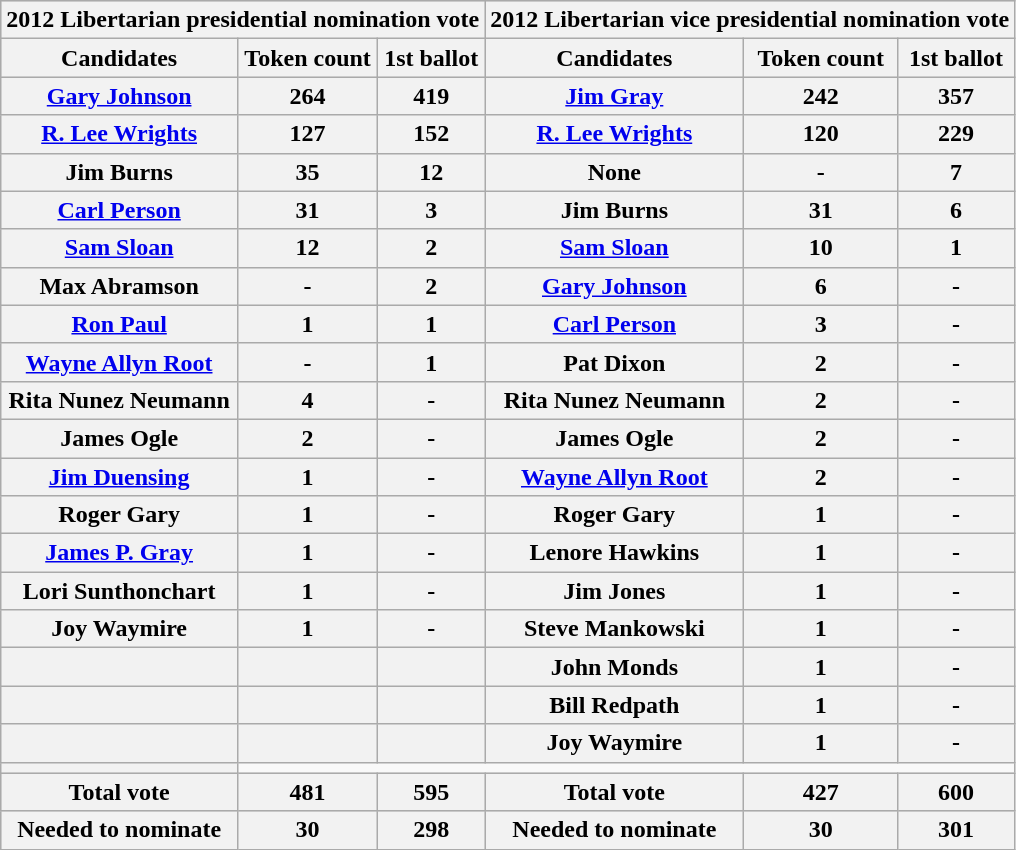<table class="wikitable" style="text-align:center">
<tr style="background:lightgrey;">
<th colspan="3">2012 Libertarian presidential nomination vote</th>
<th colspan="3">2012 Libertarian vice presidential nomination vote</th>
</tr>
<tr style="background:lightgrey;">
<th>Candidates</th>
<th>Token count</th>
<th>1st ballot</th>
<th>Candidates</th>
<th>Token count</th>
<th>1st ballot</th>
</tr>
<tr>
<th><a href='#'>Gary Johnson</a></th>
<th>264</th>
<th>419</th>
<th><a href='#'>Jim Gray</a></th>
<th>242</th>
<th>357</th>
</tr>
<tr>
<th><a href='#'>R. Lee Wrights</a></th>
<th>127</th>
<th>152</th>
<th><a href='#'>R. Lee Wrights</a></th>
<th>120</th>
<th>229</th>
</tr>
<tr>
<th>Jim Burns</th>
<th>35</th>
<th>12</th>
<th>None</th>
<th>-</th>
<th>7</th>
</tr>
<tr>
<th><a href='#'>Carl Person</a></th>
<th>31</th>
<th>3</th>
<th>Jim Burns</th>
<th>31</th>
<th>6</th>
</tr>
<tr>
<th><a href='#'>Sam Sloan</a></th>
<th>12</th>
<th>2</th>
<th><a href='#'>Sam Sloan</a></th>
<th>10</th>
<th>1</th>
</tr>
<tr>
<th>Max Abramson</th>
<th>-</th>
<th>2</th>
<th><a href='#'>Gary Johnson</a></th>
<th>6</th>
<th>-</th>
</tr>
<tr>
<th><a href='#'>Ron Paul</a></th>
<th>1</th>
<th>1</th>
<th><a href='#'>Carl Person</a></th>
<th>3</th>
<th>-</th>
</tr>
<tr>
<th><a href='#'>Wayne Allyn Root</a></th>
<th>-</th>
<th>1</th>
<th>Pat Dixon</th>
<th>2</th>
<th>-</th>
</tr>
<tr>
<th>Rita Nunez Neumann</th>
<th>4</th>
<th>-</th>
<th>Rita Nunez Neumann</th>
<th>2</th>
<th>-</th>
</tr>
<tr>
<th>James Ogle</th>
<th>2</th>
<th>-</th>
<th>James Ogle</th>
<th>2</th>
<th>-</th>
</tr>
<tr>
<th><a href='#'>Jim Duensing</a></th>
<th>1</th>
<th>-</th>
<th><a href='#'>Wayne Allyn Root</a></th>
<th>2</th>
<th>-</th>
</tr>
<tr>
<th>Roger Gary</th>
<th>1</th>
<th>-</th>
<th>Roger Gary</th>
<th>1</th>
<th>-</th>
</tr>
<tr>
<th><a href='#'>James P. Gray</a></th>
<th>1</th>
<th>-</th>
<th>Lenore Hawkins</th>
<th>1</th>
<th>-</th>
</tr>
<tr>
<th>Lori Sunthonchart</th>
<th>1</th>
<th>-</th>
<th>Jim Jones</th>
<th>1</th>
<th>-</th>
</tr>
<tr>
<th>Joy Waymire</th>
<th>1</th>
<th>-</th>
<th>Steve Mankowski</th>
<th>1</th>
<th>-</th>
</tr>
<tr>
<th></th>
<th></th>
<th></th>
<th>John Monds</th>
<th>1</th>
<th>-</th>
</tr>
<tr>
<th></th>
<th></th>
<th></th>
<th>Bill Redpath</th>
<th>1</th>
<th>-</th>
</tr>
<tr>
<th></th>
<th></th>
<th></th>
<th>Joy Waymire</th>
<th>1</th>
<th>-</th>
</tr>
<tr>
<th></th>
</tr>
<tr style="background:lightgrey;">
<th>Total vote</th>
<th>481</th>
<th>595</th>
<th>Total vote</th>
<th>427</th>
<th>600</th>
</tr>
<tr style="background:lightgrey;">
<th>Needed to nominate</th>
<th>30</th>
<th>298</th>
<th>Needed to nominate</th>
<th>30</th>
<th>301</th>
</tr>
</table>
